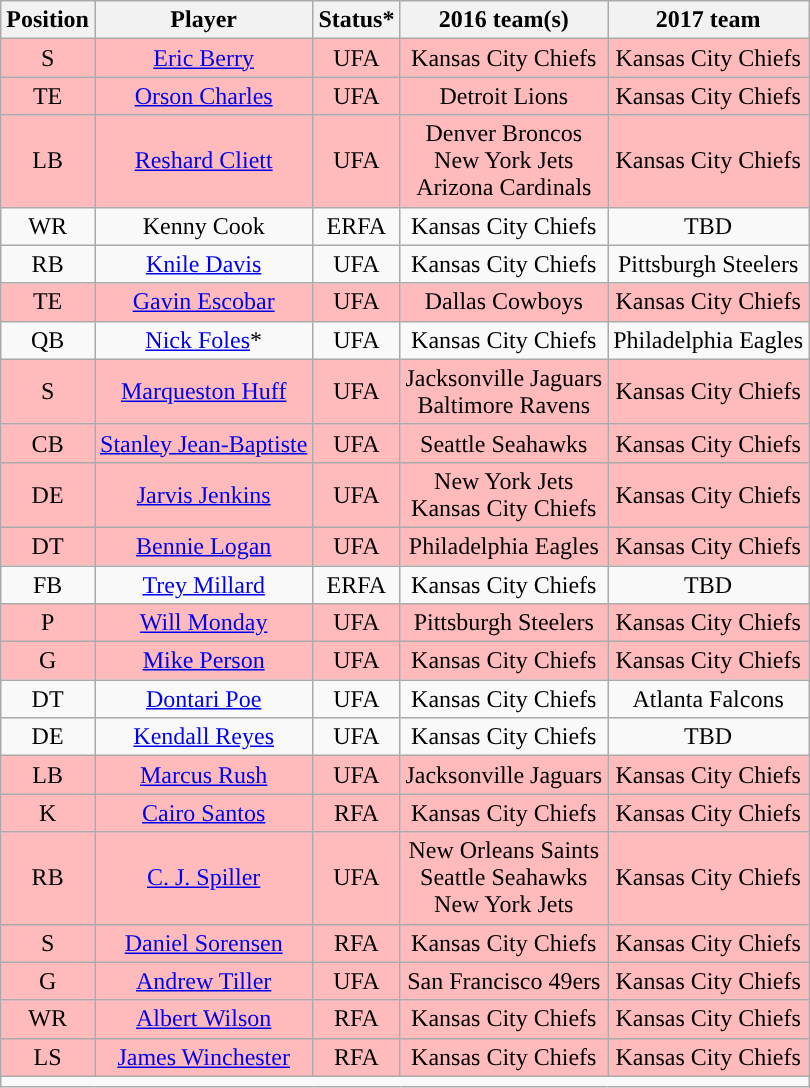<table class="wikitable sortable">
<tr>
<th>Position</th>
<th>Player</th>
<th>Status*</th>
<th>2016 team(s)</th>
<th>2017 team</th>
</tr>
<tr style="text-align:center; background:#fbb">
<td>S</td>
<td><a href='#'>Eric Berry</a></td>
<td>UFA</td>
<td>Kansas City Chiefs</td>
<td>Kansas City Chiefs</td>
</tr>
<tr style="text-align:center; background:#fbb">
<td>TE</td>
<td><a href='#'>Orson Charles</a></td>
<td>UFA</td>
<td>Detroit Lions</td>
<td>Kansas City Chiefs</td>
</tr>
<tr style="text-align:center; background:#fbb">
<td>LB</td>
<td><a href='#'>Reshard Cliett</a></td>
<td>UFA</td>
<td>Denver Broncos<br>New York Jets<br>Arizona Cardinals</td>
<td>Kansas City Chiefs</td>
</tr>
<tr style="text-align:center">
<td>WR</td>
<td>Kenny Cook</td>
<td>ERFA</td>
<td>Kansas City Chiefs</td>
<td>TBD</td>
</tr>
<tr style="text-align:center">
<td>RB</td>
<td><a href='#'>Knile Davis</a></td>
<td>UFA</td>
<td>Kansas City Chiefs</td>
<td>Pittsburgh Steelers</td>
</tr>
<tr style="text-align:center; background:#fbb">
<td>TE</td>
<td><a href='#'>Gavin Escobar</a></td>
<td>UFA</td>
<td>Dallas Cowboys</td>
<td>Kansas City Chiefs</td>
</tr>
<tr style="text-align:center">
<td>QB</td>
<td><a href='#'>Nick Foles</a>*</td>
<td>UFA</td>
<td>Kansas City Chiefs</td>
<td>Philadelphia Eagles</td>
</tr>
<tr style="text-align:center; background:#fbb">
<td>S</td>
<td><a href='#'>Marqueston Huff</a></td>
<td>UFA</td>
<td>Jacksonville Jaguars<br>Baltimore Ravens</td>
<td>Kansas City Chiefs</td>
</tr>
<tr style="text-align:center; background:#fbb">
<td>CB</td>
<td><a href='#'>Stanley Jean-Baptiste</a></td>
<td>UFA</td>
<td>Seattle Seahawks</td>
<td>Kansas City Chiefs</td>
</tr>
<tr style="text-align:center; background:#fbb">
<td>DE</td>
<td><a href='#'>Jarvis Jenkins</a></td>
<td>UFA</td>
<td>New York Jets<br>Kansas City Chiefs</td>
<td>Kansas City Chiefs</td>
</tr>
<tr style="text-align:center; background:#fbb">
<td>DT</td>
<td><a href='#'>Bennie Logan</a></td>
<td>UFA</td>
<td>Philadelphia Eagles</td>
<td>Kansas City Chiefs</td>
</tr>
<tr style="text-align:center">
<td>FB</td>
<td><a href='#'>Trey Millard</a></td>
<td>ERFA</td>
<td>Kansas City Chiefs</td>
<td>TBD</td>
</tr>
<tr style="text-align:center; background:#fbb">
<td>P</td>
<td><a href='#'>Will Monday</a></td>
<td>UFA</td>
<td>Pittsburgh Steelers</td>
<td>Kansas City Chiefs</td>
</tr>
<tr style="text-align:center; background:#fbb">
<td>G</td>
<td><a href='#'>Mike Person</a></td>
<td>UFA</td>
<td>Kansas City Chiefs</td>
<td>Kansas City Chiefs</td>
</tr>
<tr style="text-align:center">
<td>DT</td>
<td><a href='#'>Dontari Poe</a></td>
<td>UFA</td>
<td>Kansas City Chiefs</td>
<td>Atlanta Falcons</td>
</tr>
<tr style="text-align:center">
<td>DE</td>
<td><a href='#'>Kendall Reyes</a></td>
<td>UFA</td>
<td>Kansas City Chiefs</td>
<td>TBD</td>
</tr>
<tr style="text-align:center; background:#fbb">
<td>LB</td>
<td><a href='#'>Marcus Rush</a></td>
<td>UFA</td>
<td>Jacksonville Jaguars</td>
<td>Kansas City Chiefs</td>
</tr>
<tr style="text-align:center; background:#fbb">
<td>K</td>
<td><a href='#'>Cairo Santos</a></td>
<td>RFA</td>
<td>Kansas City Chiefs</td>
<td>Kansas City Chiefs</td>
</tr>
<tr style="text-align:center; background:#fbb">
<td>RB</td>
<td><a href='#'>C. J. Spiller</a></td>
<td>UFA</td>
<td>New Orleans Saints<br>Seattle Seahawks<br>New York Jets</td>
<td>Kansas City Chiefs</td>
</tr>
<tr style="text-align:center; background:#fbb">
<td>S</td>
<td><a href='#'>Daniel Sorensen</a></td>
<td>RFA</td>
<td>Kansas City Chiefs</td>
<td>Kansas City Chiefs</td>
</tr>
<tr style="text-align:center; background:#fbb">
<td>G</td>
<td><a href='#'>Andrew Tiller</a></td>
<td>UFA</td>
<td>San Francisco 49ers</td>
<td>Kansas City Chiefs</td>
</tr>
<tr style="text-align:center; background:#fbb">
<td>WR</td>
<td><a href='#'>Albert Wilson</a></td>
<td>RFA</td>
<td>Kansas City Chiefs</td>
<td>Kansas City Chiefs</td>
</tr>
<tr style="text-align:center; background:#fbb">
<td>LS</td>
<td><a href='#'>James Winchester</a></td>
<td>RFA</td>
<td>Kansas City Chiefs</td>
<td>Kansas City Chiefs</td>
</tr>
<tr>
<td colspan=5></td>
</tr>
</table>
